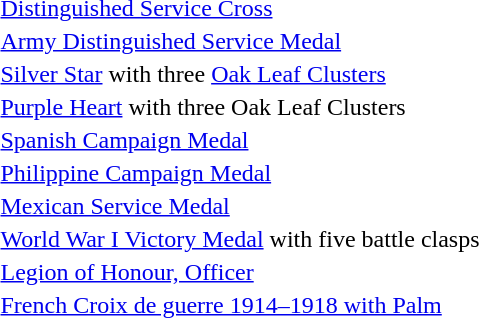<table>
<tr>
<td></td>
<td><a href='#'>Distinguished Service Cross</a></td>
</tr>
<tr>
<td></td>
<td><a href='#'>Army Distinguished Service Medal</a></td>
</tr>
<tr>
<td></td>
<td><a href='#'>Silver Star</a> with three <a href='#'>Oak Leaf Clusters</a></td>
</tr>
<tr>
<td></td>
<td><a href='#'>Purple Heart</a> with three Oak Leaf Clusters</td>
</tr>
<tr>
<td></td>
<td><a href='#'>Spanish Campaign Medal</a></td>
</tr>
<tr>
<td></td>
<td><a href='#'>Philippine Campaign Medal</a></td>
</tr>
<tr>
<td></td>
<td><a href='#'>Mexican Service Medal</a></td>
</tr>
<tr>
<td></td>
<td><a href='#'>World War I Victory Medal</a> with five battle clasps</td>
</tr>
<tr>
<td></td>
<td><a href='#'>Legion of Honour, Officer</a></td>
</tr>
<tr>
<td></td>
<td><a href='#'>French Croix de guerre 1914–1918 with Palm</a></td>
</tr>
</table>
